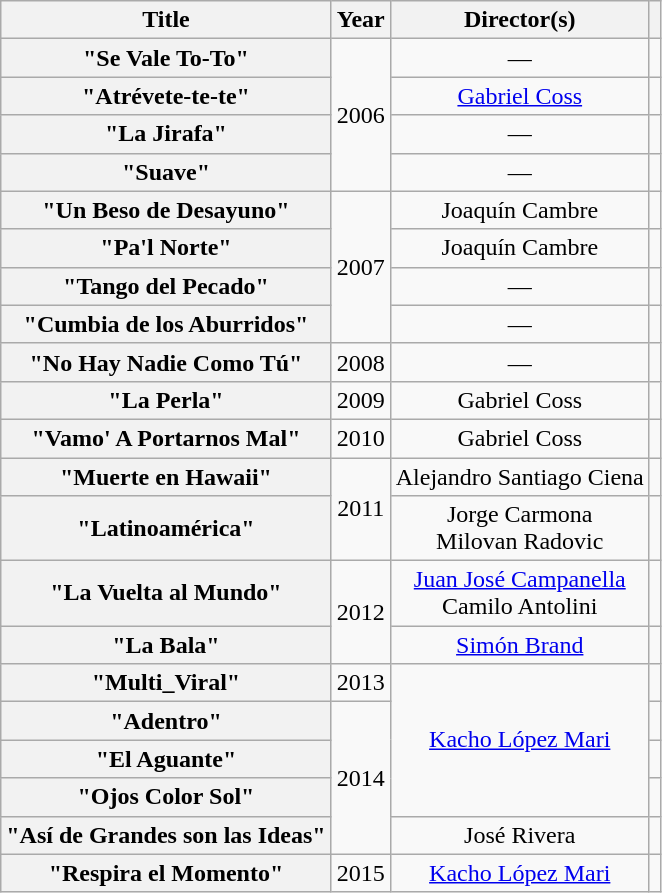<table class="wikitable plainrowheaders" style="text-align:center;">
<tr>
<th>Title</th>
<th>Year</th>
<th>Director(s)</th>
<th></th>
</tr>
<tr>
<th scope="row">"Se Vale To-To"</th>
<td rowspan="4">2006</td>
<td>—</td>
<td></td>
</tr>
<tr>
<th scope="row">"Atrévete-te-te"</th>
<td><a href='#'>Gabriel Coss</a></td>
<td></td>
</tr>
<tr>
<th scope="row">"La Jirafa"</th>
<td>—</td>
<td></td>
</tr>
<tr>
<th scope="row">"Suave"</th>
<td>—</td>
<td></td>
</tr>
<tr>
<th scope="row">"Un Beso de Desayuno"</th>
<td rowspan="4">2007</td>
<td>Joaquín Cambre</td>
<td></td>
</tr>
<tr>
<th scope="row">"Pa'l Norte"<br></th>
<td>Joaquín Cambre</td>
<td></td>
</tr>
<tr>
<th scope="row">"Tango del Pecado"<br></th>
<td>—</td>
<td></td>
</tr>
<tr>
<th scope="row">"Cumbia de los Aburridos"</th>
<td>—</td>
<td></td>
</tr>
<tr>
<th scope="row">"No Hay Nadie Como Tú"<br></th>
<td rowspan="1">2008</td>
<td>—</td>
<td></td>
</tr>
<tr>
<th scope="row">"La Perla"<br></th>
<td rowspan="1">2009</td>
<td>Gabriel Coss</td>
<td></td>
</tr>
<tr>
<th scope="row">"Vamo' A Portarnos Mal"</th>
<td rowspan="1">2010</td>
<td>Gabriel Coss</td>
<td></td>
</tr>
<tr>
<th scope="row">"Muerte en Hawaii"</th>
<td rowspan="2">2011</td>
<td>Alejandro Santiago Ciena</td>
<td></td>
</tr>
<tr>
<th scope="row">"Latinoamérica"</th>
<td>Jorge Carmona<br>Milovan Radovic</td>
<td></td>
</tr>
<tr>
<th scope="row">"La Vuelta al Mundo"</th>
<td rowspan="2">2012</td>
<td><a href='#'>Juan José Campanella</a><br>Camilo Antolini</td>
<td></td>
</tr>
<tr>
<th scope="row">"La Bala"</th>
<td><a href='#'>Simón Brand</a></td>
<td></td>
</tr>
<tr>
<th scope="row">"Multi_Viral"<br></th>
<td>2013</td>
<td rowspan="4"><a href='#'>Kacho López Mari</a></td>
<td></td>
</tr>
<tr>
<th scope="row">"Adentro"</th>
<td rowspan="4">2014</td>
<td></td>
</tr>
<tr>
<th scope="row">"El Aguante"</th>
<td></td>
</tr>
<tr>
<th scope="row">"Ojos Color Sol"<br></th>
<td></td>
</tr>
<tr>
<th scope="row">"Así de Grandes son las Ideas"</th>
<td>José Rivera</td>
<td></td>
</tr>
<tr>
<th scope="row">"Respira el Momento"</th>
<td>2015</td>
<td><a href='#'>Kacho López Mari</a></td>
<td></td>
</tr>
</table>
